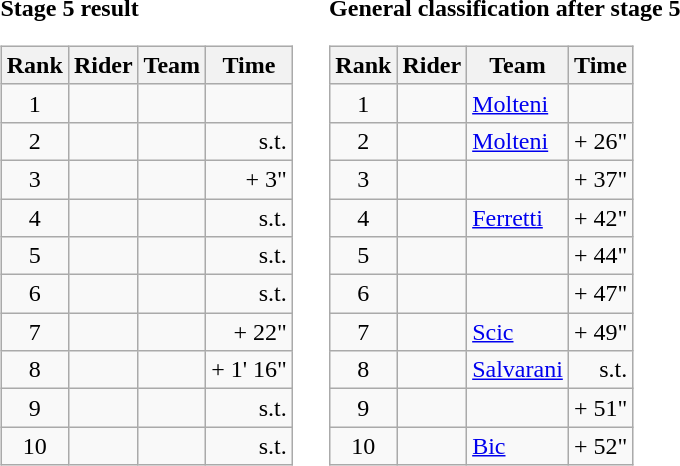<table>
<tr>
<td><strong>Stage 5 result</strong><br><table class="wikitable">
<tr>
<th scope="col">Rank</th>
<th scope="col">Rider</th>
<th scope="col">Team</th>
<th scope="col">Time</th>
</tr>
<tr>
<td style="text-align:center;">1</td>
<td></td>
<td></td>
<td style="text-align:right;"></td>
</tr>
<tr>
<td style="text-align:center;">2</td>
<td></td>
<td></td>
<td style="text-align:right;">s.t.</td>
</tr>
<tr>
<td style="text-align:center;">3</td>
<td></td>
<td></td>
<td style="text-align:right;">+ 3"</td>
</tr>
<tr>
<td style="text-align:center;">4</td>
<td></td>
<td></td>
<td style="text-align:right;">s.t.</td>
</tr>
<tr>
<td style="text-align:center;">5</td>
<td></td>
<td></td>
<td style="text-align:right;">s.t.</td>
</tr>
<tr>
<td style="text-align:center;">6</td>
<td></td>
<td></td>
<td style="text-align:right;">s.t.</td>
</tr>
<tr>
<td style="text-align:center;">7</td>
<td></td>
<td></td>
<td style="text-align:right;">+ 22"</td>
</tr>
<tr>
<td style="text-align:center;">8</td>
<td></td>
<td></td>
<td style="text-align:right;">+ 1' 16"</td>
</tr>
<tr>
<td style="text-align:center;">9</td>
<td></td>
<td></td>
<td style="text-align:right;">s.t.</td>
</tr>
<tr>
<td style="text-align:center;">10</td>
<td></td>
<td></td>
<td style="text-align:right;">s.t.</td>
</tr>
</table>
</td>
<td></td>
<td><strong>General classification after stage 5</strong><br><table class="wikitable">
<tr>
<th scope="col">Rank</th>
<th scope="col">Rider</th>
<th scope="col">Team</th>
<th scope="col">Time</th>
</tr>
<tr>
<td style="text-align:center;">1</td>
<td></td>
<td><a href='#'>Molteni</a></td>
<td style="text-align:right;"></td>
</tr>
<tr>
<td style="text-align:center;">2</td>
<td></td>
<td><a href='#'>Molteni</a></td>
<td style="text-align:right;">+ 26"</td>
</tr>
<tr>
<td style="text-align:center;">3</td>
<td></td>
<td></td>
<td style="text-align:right;">+ 37"</td>
</tr>
<tr>
<td style="text-align:center;">4</td>
<td></td>
<td><a href='#'>Ferretti</a></td>
<td style="text-align:right;">+ 42"</td>
</tr>
<tr>
<td style="text-align:center;">5</td>
<td></td>
<td></td>
<td style="text-align:right;">+ 44"</td>
</tr>
<tr>
<td style="text-align:center;">6</td>
<td></td>
<td></td>
<td style="text-align:right;">+ 47"</td>
</tr>
<tr>
<td style="text-align:center;">7</td>
<td></td>
<td><a href='#'>Scic</a></td>
<td style="text-align:right;">+ 49"</td>
</tr>
<tr>
<td style="text-align:center;">8</td>
<td></td>
<td><a href='#'>Salvarani</a></td>
<td style="text-align:right;">s.t.</td>
</tr>
<tr>
<td style="text-align:center;">9</td>
<td></td>
<td></td>
<td style="text-align:right;">+ 51"</td>
</tr>
<tr>
<td style="text-align:center;">10</td>
<td></td>
<td><a href='#'>Bic</a></td>
<td style="text-align:right;">+ 52"</td>
</tr>
</table>
</td>
</tr>
</table>
